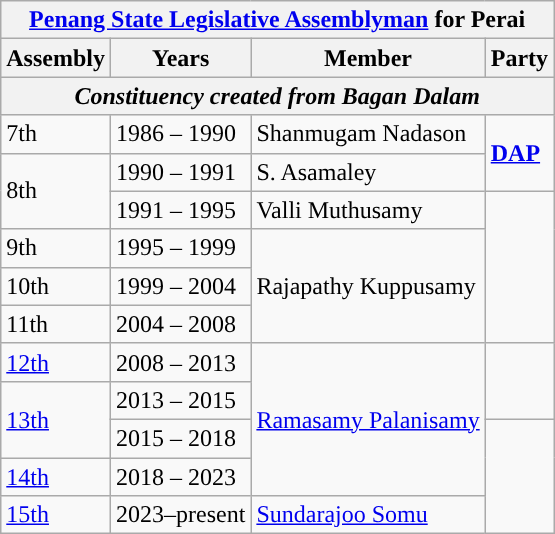<table class="wikitable">
<tr>
<th colspan="4"><a href='#'>Penang State Legislative Assemblyman</a> for Perai</th>
</tr>
<tr>
<th>Assembly</th>
<th>Years</th>
<th>Member</th>
<th>Party</th>
</tr>
<tr>
<th colspan="4"><em>Constituency created from Bagan Dalam</em></th>
</tr>
<tr>
<td>7th</td>
<td>1986 – 1990</td>
<td>Shanmugam Nadason</td>
<td rowspan="2"><strong><a href='#'>DAP</a></strong></td>
</tr>
<tr>
<td rowspan="2">8th</td>
<td>1990 – 1991</td>
<td>S. Asamaley</td>
</tr>
<tr>
<td>1991 – 1995</td>
<td>Valli Muthusamy</td>
<td rowspan="4"></td>
</tr>
<tr>
<td>9th</td>
<td>1995 – 1999</td>
<td rowspan="3">Rajapathy Kuppusamy</td>
</tr>
<tr>
<td>10th</td>
<td>1999 – 2004</td>
</tr>
<tr>
<td>11th</td>
<td>2004 – 2008</td>
</tr>
<tr>
<td><a href='#'>12th</a></td>
<td>2008 – 2013</td>
<td rowspan=4><a href='#'>Ramasamy Palanisamy</a></td>
<td rowspan="2"></td>
</tr>
<tr>
<td rowspan=2><a href='#'>13th</a></td>
<td>2013 – 2015</td>
</tr>
<tr>
<td>2015 – 2018</td>
<td rowspan=3></td>
</tr>
<tr>
<td><a href='#'>14th</a></td>
<td>2018 – 2023</td>
</tr>
<tr>
<td><a href='#'>15th</a></td>
<td>2023–present</td>
<td><a href='#'>Sundarajoo Somu</a></td>
</tr>
</table>
